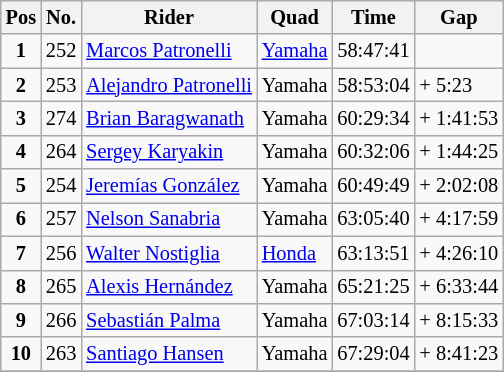<table class="wikitable" style="font-size:85%;">
<tr>
<th>Pos</th>
<th>No.</th>
<th>Rider</th>
<th>Quad</th>
<th>Time</th>
<th>Gap</th>
</tr>
<tr>
<td align=center><strong>1</strong></td>
<td>252</td>
<td> <a href='#'>Marcos Patronelli</a></td>
<td><a href='#'>Yamaha</a></td>
<td>58:47:41</td>
<td></td>
</tr>
<tr>
<td align=center><strong>2</strong></td>
<td>253</td>
<td> <a href='#'>Alejandro Patronelli</a></td>
<td>Yamaha</td>
<td>58:53:04</td>
<td>+ 5:23</td>
</tr>
<tr>
<td align=center><strong>3</strong></td>
<td>274</td>
<td> <a href='#'>Brian Baragwanath</a></td>
<td>Yamaha</td>
<td>60:29:34</td>
<td>+ 1:41:53</td>
</tr>
<tr>
<td align=center><strong>4</strong></td>
<td>264</td>
<td> <a href='#'>Sergey Karyakin</a></td>
<td>Yamaha</td>
<td>60:32:06</td>
<td>+ 1:44:25</td>
</tr>
<tr>
<td align=center><strong>5</strong></td>
<td>254</td>
<td> <a href='#'>Jeremías González</a></td>
<td>Yamaha</td>
<td>60:49:49</td>
<td>+ 2:02:08</td>
</tr>
<tr>
<td align=center><strong>6</strong></td>
<td>257</td>
<td> <a href='#'>Nelson Sanabria</a></td>
<td>Yamaha</td>
<td>63:05:40</td>
<td>+ 4:17:59</td>
</tr>
<tr>
<td align=center><strong>7</strong></td>
<td>256</td>
<td> <a href='#'>Walter Nostiglia</a></td>
<td><a href='#'>Honda</a></td>
<td>63:13:51</td>
<td>+ 4:26:10</td>
</tr>
<tr>
<td align=center><strong>8</strong></td>
<td>265</td>
<td> <a href='#'>Alexis Hernández</a></td>
<td>Yamaha</td>
<td>65:21:25</td>
<td>+ 6:33:44</td>
</tr>
<tr>
<td align=center><strong>9</strong></td>
<td>266</td>
<td> <a href='#'>Sebastián Palma</a></td>
<td>Yamaha</td>
<td>67:03:14</td>
<td>+ 8:15:33</td>
</tr>
<tr>
<td align=center><strong>10</strong></td>
<td>263</td>
<td> <a href='#'>Santiago Hansen</a></td>
<td>Yamaha</td>
<td>67:29:04</td>
<td>+ 8:41:23</td>
</tr>
<tr>
</tr>
</table>
